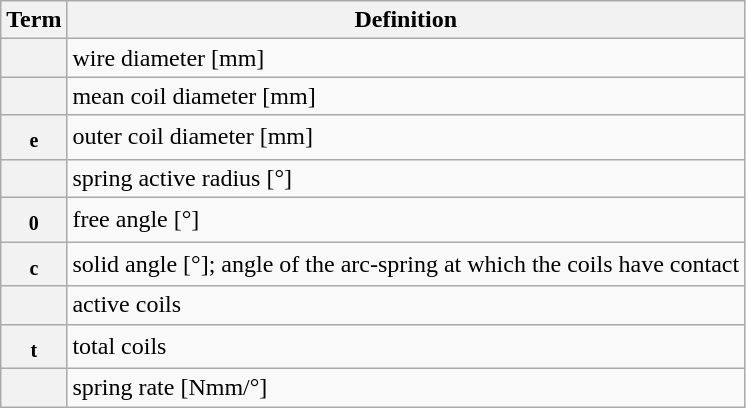<table class="wikitable">
<tr>
<th>Term</th>
<th>Definition</th>
</tr>
<tr>
<th></th>
<td>wire diameter [mm]</td>
</tr>
<tr>
<th></th>
<td>mean coil diameter [mm]</td>
</tr>
<tr>
<th><sub>e</sub></th>
<td>outer coil diameter [mm]</td>
</tr>
<tr>
<th></th>
<td>spring active radius [°]</td>
</tr>
<tr>
<th><sub>0</sub></th>
<td>free angle [°]</td>
</tr>
<tr>
<th><sub>c</sub></th>
<td>solid angle [°]; angle of the arc-spring at which the coils have contact</td>
</tr>
<tr>
<th></th>
<td>active coils</td>
</tr>
<tr>
<th><sub>t</sub></th>
<td>total coils</td>
</tr>
<tr>
<th></th>
<td>spring rate [Nmm/°]</td>
</tr>
</table>
